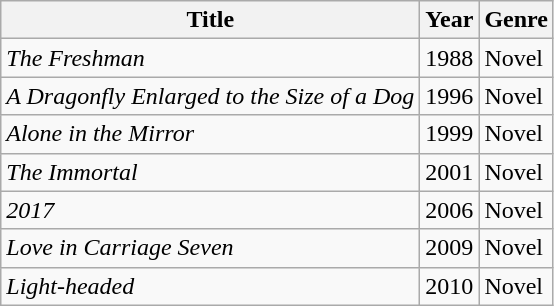<table class="wikitable">
<tr>
<th>Title</th>
<th>Year</th>
<th>Genre</th>
</tr>
<tr>
<td><em>The Freshman</em></td>
<td>1988</td>
<td>Novel</td>
</tr>
<tr>
<td><em>A Dragonfly Enlarged to the Size of a Dog</em></td>
<td>1996</td>
<td>Novel</td>
</tr>
<tr>
<td><em>Alone in the Mirror</em></td>
<td>1999</td>
<td>Novel</td>
</tr>
<tr>
<td><em>The Immortal</em></td>
<td>2001</td>
<td>Novel</td>
</tr>
<tr>
<td><em>2017</em></td>
<td>2006</td>
<td>Novel</td>
</tr>
<tr>
<td><em>Love in Carriage Seven</em></td>
<td>2009</td>
<td>Novel</td>
</tr>
<tr>
<td><em>Light-headed</em></td>
<td>2010</td>
<td>Novel</td>
</tr>
</table>
